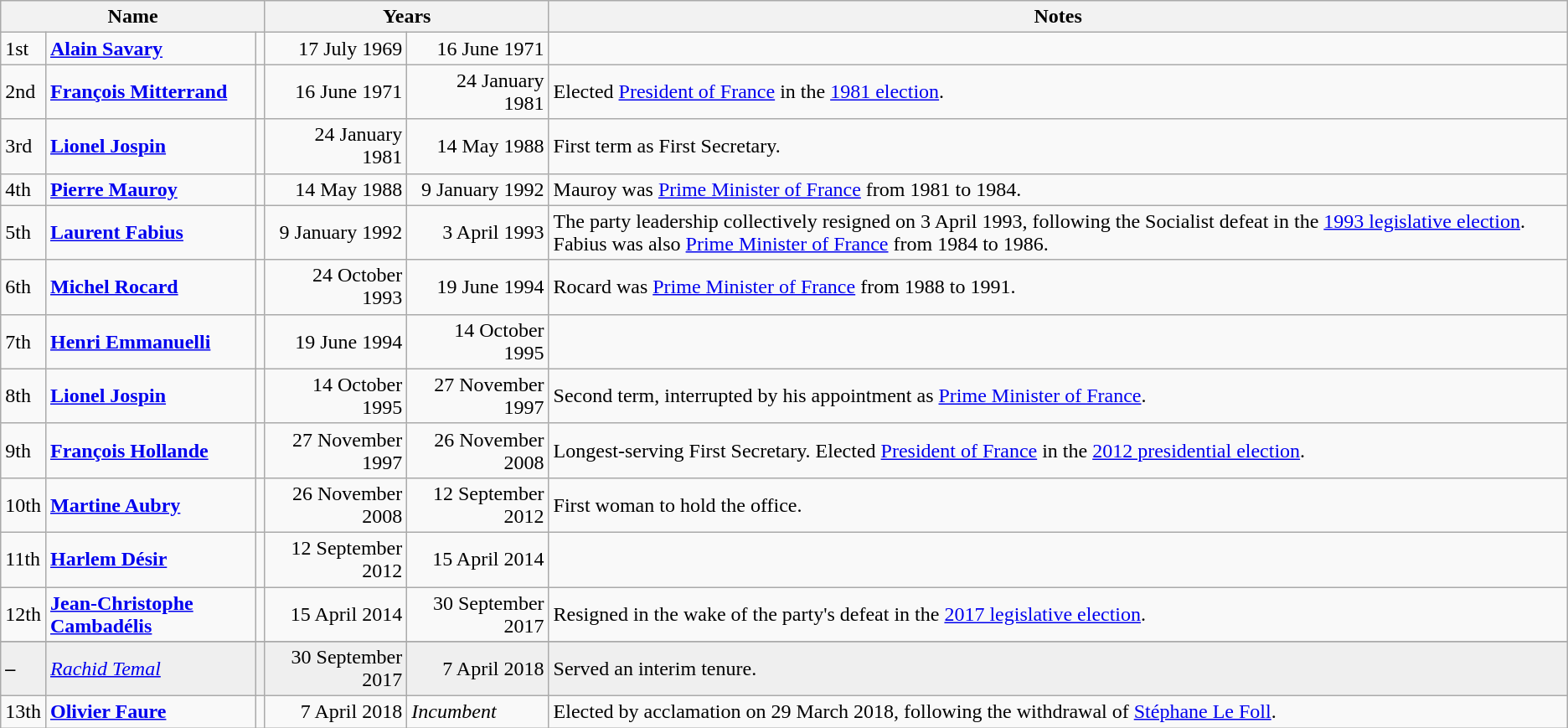<table class="wikitable centre">
<tr>
<th colspan="3" scope="col">Name</th>
<th colspan="2" scope="col">Years</th>
<th scope="col">Notes</th>
</tr>
<tr>
<td>1st</td>
<td><strong><a href='#'>Alain Savary</a></strong></td>
<td></td>
<td align="right">17 July 1969</td>
<td align="right">16 June 1971</td>
<td></td>
</tr>
<tr>
<td>2nd</td>
<td><strong><a href='#'>François Mitterrand</a></strong></td>
<td></td>
<td align="right">16 June 1971</td>
<td align="right">24 January 1981</td>
<td>Elected <a href='#'>President of France</a> in the <a href='#'>1981 election</a>.</td>
</tr>
<tr>
<td>3rd</td>
<td><strong><a href='#'>Lionel Jospin</a></strong></td>
<td></td>
<td align="right">24 January 1981</td>
<td align="right">14 May 1988</td>
<td>First term as First Secretary.</td>
</tr>
<tr>
<td>4th</td>
<td><strong><a href='#'>Pierre Mauroy</a></strong></td>
<td></td>
<td align="right">14 May 1988</td>
<td align="right">9 January 1992</td>
<td>Mauroy was <a href='#'>Prime Minister of France</a> from 1981 to 1984.</td>
</tr>
<tr>
<td>5th</td>
<td><strong><a href='#'>Laurent Fabius</a></strong></td>
<td></td>
<td align="right">9 January 1992</td>
<td align="right">3 April 1993</td>
<td>The party leadership collectively resigned on 3 April 1993, following the Socialist defeat in the <a href='#'>1993 legislative election</a>. Fabius was also <a href='#'>Prime Minister of France</a> from 1984 to 1986.</td>
</tr>
<tr>
<td>6th</td>
<td><strong><a href='#'>Michel Rocard</a></strong></td>
<td></td>
<td align="right">24 October 1993</td>
<td align="right">19 June 1994</td>
<td>Rocard was <a href='#'>Prime Minister of France</a> from 1988 to 1991.</td>
</tr>
<tr>
<td>7th</td>
<td><strong><a href='#'>Henri Emmanuelli</a></strong></td>
<td></td>
<td align="right">19 June 1994</td>
<td align="right">14 October 1995</td>
<td></td>
</tr>
<tr>
<td>8th</td>
<td><strong><a href='#'>Lionel Jospin</a></strong></td>
<td></td>
<td align="right">14 October 1995</td>
<td align="right">27 November 1997</td>
<td>Second term, interrupted by his appointment as <a href='#'>Prime Minister of France</a>.</td>
</tr>
<tr>
<td>9th</td>
<td><strong><a href='#'>François Hollande</a></strong></td>
<td></td>
<td align="right">27 November 1997</td>
<td align="right">26 November 2008</td>
<td>Longest-serving First Secretary. Elected <a href='#'>President of France</a> in the <a href='#'>2012 presidential election</a>.</td>
</tr>
<tr>
<td>10th</td>
<td><strong><a href='#'>Martine Aubry</a></strong></td>
<td></td>
<td align="right">26 November 2008</td>
<td align="right">12 September 2012</td>
<td>First woman to hold the office.</td>
</tr>
<tr>
<td>11th</td>
<td><strong><a href='#'>Harlem Désir</a></strong></td>
<td></td>
<td align="right">12 September 2012</td>
<td align="right">15 April 2014</td>
<td></td>
</tr>
<tr>
<td>12th</td>
<td><strong><a href='#'>Jean-Christophe Cambadélis</a></strong></td>
<td></td>
<td align="right">15 April 2014</td>
<td align="right">30 September 2017</td>
<td>Resigned in the wake of the party's defeat in the <a href='#'>2017 legislative election</a>.</td>
</tr>
<tr>
</tr>
<tr style="background:#EFEFEF">
<td><strong>–</strong></td>
<td><em><a href='#'>Rachid Temal</a></em></td>
<td></td>
<td align="right">30 September 2017</td>
<td align="right">7 April 2018</td>
<td>Served an interim tenure.</td>
</tr>
<tr>
<td>13th</td>
<td><strong><a href='#'>Olivier Faure</a></strong></td>
<td></td>
<td align="right">7 April 2018</td>
<td align="centre"><em>Incumbent</em></td>
<td>Elected by acclamation on 29 March 2018, following the withdrawal of <a href='#'>Stéphane Le Foll</a>.</td>
</tr>
</table>
